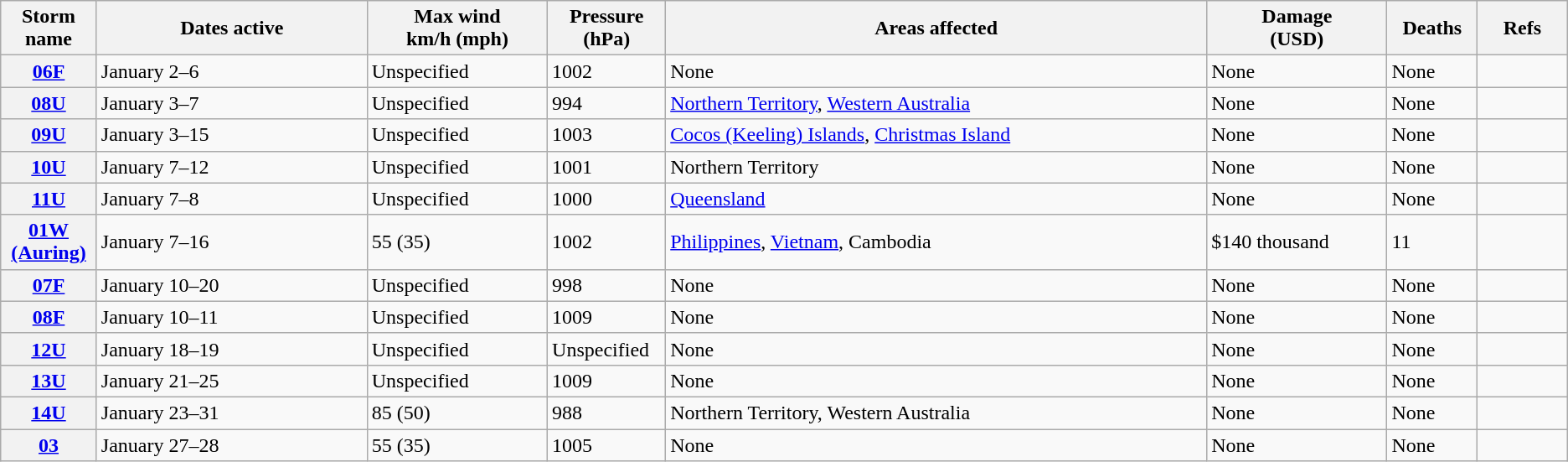<table class="wikitable sortable">
<tr>
<th width="5%">Storm name</th>
<th width="15%">Dates active</th>
<th width="10%">Max wind<br>km/h (mph)</th>
<th width="5%">Pressure<br>(hPa)</th>
<th width="30%">Areas affected</th>
<th width="10%">Damage<br>(USD)</th>
<th width="5%">Deaths</th>
<th width="5%">Refs</th>
</tr>
<tr>
<th><a href='#'>06F</a></th>
<td>January 2–6</td>
<td>Unspecified</td>
<td>1002</td>
<td>None</td>
<td>None</td>
<td>None</td>
<td></td>
</tr>
<tr>
<th><a href='#'>08U</a></th>
<td>January 3–7</td>
<td>Unspecified</td>
<td>994</td>
<td><a href='#'>Northern Territory</a>, <a href='#'>Western Australia</a></td>
<td>None</td>
<td>None</td>
<td></td>
</tr>
<tr>
<th><a href='#'>09U</a></th>
<td>January 3–15</td>
<td>Unspecified</td>
<td>1003</td>
<td><a href='#'>Cocos (Keeling) Islands</a>, <a href='#'>Christmas Island</a></td>
<td>None</td>
<td>None</td>
<td></td>
</tr>
<tr>
<th><a href='#'>10U</a></th>
<td>January 7–12</td>
<td>Unspecified</td>
<td>1001</td>
<td>Northern Territory</td>
<td>None</td>
<td>None</td>
<td></td>
</tr>
<tr>
<th><a href='#'>11U</a></th>
<td>January 7–8</td>
<td>Unspecified</td>
<td>1000</td>
<td><a href='#'>Queensland</a></td>
<td>None</td>
<td>None</td>
<td></td>
</tr>
<tr>
<th><a href='#'>01W (Auring)</a></th>
<td>January 7–16</td>
<td>55 (35)</td>
<td>1002</td>
<td><a href='#'>Philippines</a>, <a href='#'>Vietnam</a>, Cambodia</td>
<td>$140 thousand</td>
<td>11</td>
<td></td>
</tr>
<tr>
<th><a href='#'>07F</a></th>
<td>January 10–20</td>
<td>Unspecified</td>
<td>998</td>
<td>None</td>
<td>None</td>
<td>None</td>
<td></td>
</tr>
<tr>
<th><a href='#'>08F</a></th>
<td>January 10–11</td>
<td>Unspecified</td>
<td>1009</td>
<td>None</td>
<td>None</td>
<td>None</td>
<td></td>
</tr>
<tr>
<th><a href='#'>12U</a></th>
<td>January 18–19</td>
<td>Unspecified</td>
<td>Unspecified</td>
<td>None</td>
<td>None</td>
<td>None</td>
<td></td>
</tr>
<tr>
<th><a href='#'>13U</a></th>
<td>January 21–25</td>
<td>Unspecified</td>
<td>1009</td>
<td>None</td>
<td>None</td>
<td>None</td>
<td></td>
</tr>
<tr>
<th><a href='#'>14U</a></th>
<td>January 23–31</td>
<td>85 (50)</td>
<td>988</td>
<td>Northern Territory, Western Australia</td>
<td>None</td>
<td>None</td>
<td></td>
</tr>
<tr>
<th><a href='#'>03</a></th>
<td>January 27–28</td>
<td>55 (35)</td>
<td>1005</td>
<td>None</td>
<td>None</td>
<td>None</td>
<td></td>
</tr>
</table>
